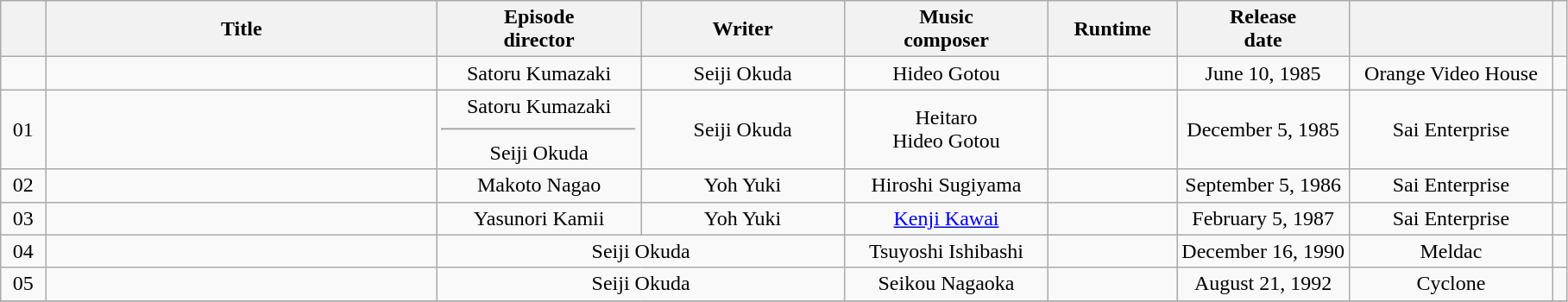<table class="wikitable sortable" style="text-align:center; margin=auto; ">
<tr>
<th ! scope="col" class="unsortable"></th>
<th ! style="width: 25%;" class="unsortable">Title</th>
<th ! style="width: 13%;" class="unsortable">Episode<br>director</th>
<th ! style="width: 13%;" class="unsortable">Writer</th>
<th ! style="width: 13%;" class="unsortable">Music<br>composer</th>
<th ! class="unsortable">Runtime</th>
<th ! style="width: 11%;" class="unsortable">Release<br>date</th>
<th ! style="width: 13%;" class="unsortable"></th>
<th ! class="unsortable"></th>
</tr>
<tr>
<td></td>
<td></td>
<td>Satoru Kumazaki</td>
<td>Seiji Okuda</td>
<td>Hideo Gotou</td>
<td></td>
<td>June 10, 1985</td>
<td>Orange Video House</td>
<td></td>
</tr>
<tr>
<td>01</td>
<td></td>
<td>Satoru Kumazaki<br><hr>Seiji Okuda<br></td>
<td>Seiji Okuda</td>
<td>Heitaro <br>Hideo Gotou</td>
<td></td>
<td>December 5, 1985</td>
<td>Sai Enterprise</td>
<td></td>
</tr>
<tr>
<td>02</td>
<td></td>
<td>Makoto Nagao</td>
<td>Yoh Yuki</td>
<td>Hiroshi Sugiyama</td>
<td></td>
<td>September 5, 1986</td>
<td>Sai Enterprise</td>
<td></td>
</tr>
<tr>
<td>03</td>
<td></td>
<td>Yasunori Kamii</td>
<td>Yoh Yuki</td>
<td><a href='#'>Kenji Kawai</a></td>
<td></td>
<td>February 5, 1987</td>
<td>Sai Enterprise</td>
<td></td>
</tr>
<tr>
<td>04</td>
<td></td>
<td colspan="2">Seiji Okuda</td>
<td>Tsuyoshi Ishibashi</td>
<td></td>
<td>December 16, 1990</td>
<td>Meldac</td>
</tr>
<tr>
<td>05</td>
<td></td>
<td colspan="2">Seiji Okuda</td>
<td>Seikou Nagaoka</td>
<td></td>
<td>August 21, 1992</td>
<td>Cyclone</td>
<td></td>
</tr>
<tr>
</tr>
</table>
